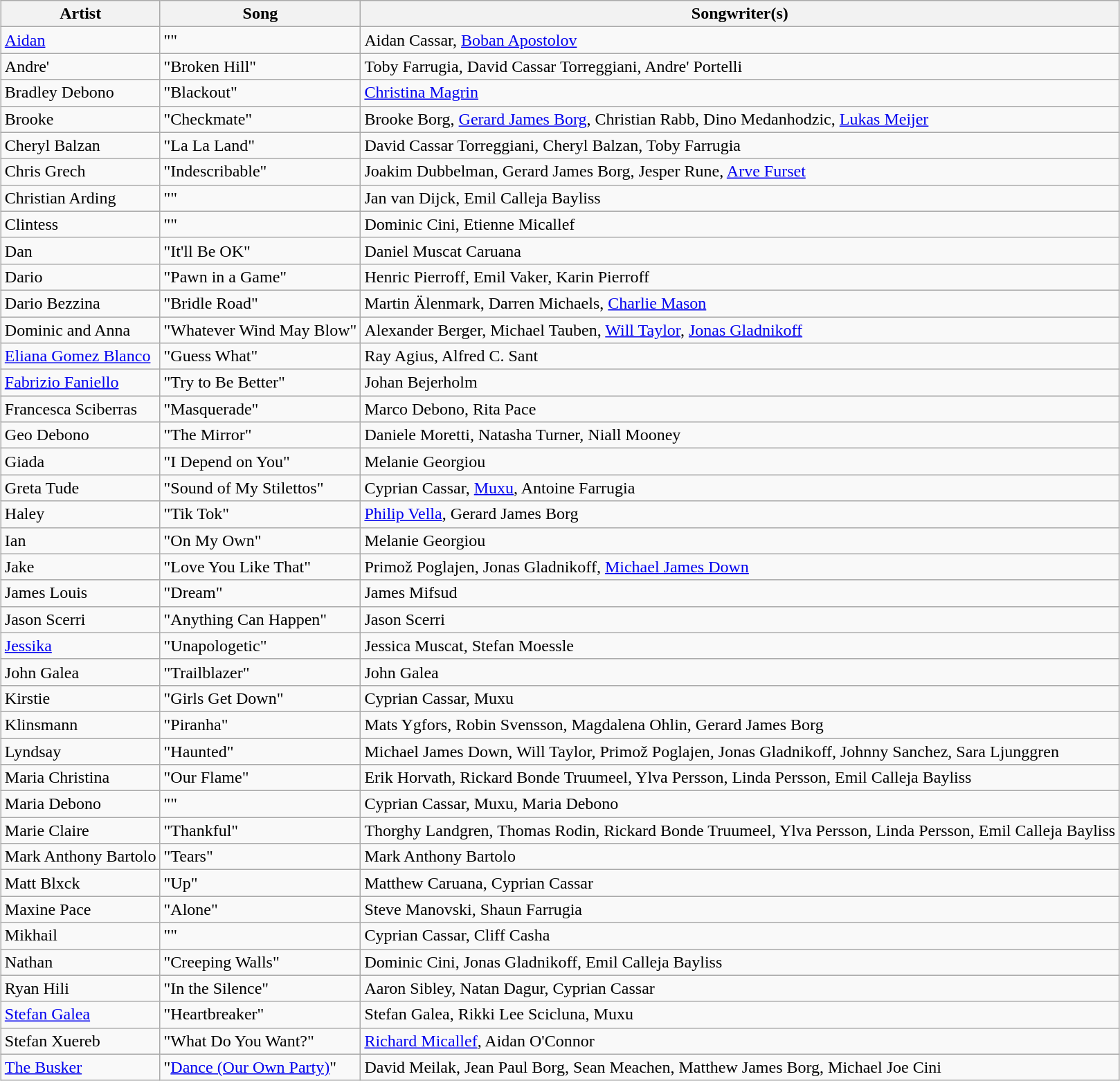<table class="sortable wikitable" style="margin: 1em auto 1em auto;">
<tr>
<th>Artist</th>
<th>Song</th>
<th class="unsortable">Songwriter(s)</th>
</tr>
<tr>
<td><a href='#'>Aidan</a></td>
<td>""</td>
<td>Aidan Cassar, <a href='#'>Boban Apostolov</a></td>
</tr>
<tr>
<td>Andre'</td>
<td>"Broken Hill"</td>
<td>Toby Farrugia, David Cassar Torreggiani, Andre' Portelli</td>
</tr>
<tr>
<td>Bradley Debono</td>
<td>"Blackout"</td>
<td><a href='#'>Christina Magrin</a></td>
</tr>
<tr>
<td>Brooke</td>
<td>"Checkmate"</td>
<td>Brooke Borg, <a href='#'>Gerard James Borg</a>, Christian Rabb, Dino Medanhodzic, <a href='#'>Lukas Meijer</a></td>
</tr>
<tr>
<td>Cheryl Balzan</td>
<td>"La La Land"</td>
<td>David Cassar Torreggiani, Cheryl Balzan, Toby Farrugia</td>
</tr>
<tr>
<td>Chris Grech</td>
<td>"Indescribable"</td>
<td>Joakim Dubbelman, Gerard James Borg, Jesper Rune, <a href='#'>Arve Furset</a></td>
</tr>
<tr>
<td>Christian Arding</td>
<td>""</td>
<td>Jan van Dijck, Emil Calleja Bayliss</td>
</tr>
<tr>
<td>Clintess</td>
<td>""</td>
<td>Dominic Cini, Etienne Micallef</td>
</tr>
<tr>
<td>Dan</td>
<td>"It'll Be OK"</td>
<td>Daniel Muscat Caruana</td>
</tr>
<tr>
<td>Dario</td>
<td>"Pawn in a Game"</td>
<td>Henric Pierroff, Emil Vaker, Karin Pierroff</td>
</tr>
<tr>
<td>Dario Bezzina</td>
<td>"Bridle Road"</td>
<td>Martin Älenmark, Darren Michaels, <a href='#'>Charlie Mason</a></td>
</tr>
<tr>
<td>Dominic and Anna</td>
<td>"Whatever Wind May Blow"</td>
<td>Alexander Berger, Michael Tauben, <a href='#'>Will Taylor</a>, <a href='#'>Jonas Gladnikoff</a></td>
</tr>
<tr>
<td><a href='#'>Eliana Gomez Blanco</a></td>
<td>"Guess What"</td>
<td>Ray Agius, Alfred C. Sant</td>
</tr>
<tr>
<td><a href='#'>Fabrizio Faniello</a></td>
<td>"Try to Be Better"</td>
<td>Johan Bejerholm</td>
</tr>
<tr>
<td>Francesca Sciberras</td>
<td>"Masquerade"</td>
<td>Marco Debono, Rita Pace</td>
</tr>
<tr>
<td>Geo Debono</td>
<td>"The Mirror"</td>
<td>Daniele Moretti, Natasha Turner, Niall Mooney</td>
</tr>
<tr>
<td>Giada</td>
<td>"I Depend on You"</td>
<td>Melanie Georgiou</td>
</tr>
<tr>
<td>Greta Tude</td>
<td>"Sound of My Stilettos"</td>
<td>Cyprian Cassar, <a href='#'>Muxu</a>, Antoine Farrugia</td>
</tr>
<tr>
<td>Haley</td>
<td>"Tik Tok"</td>
<td><a href='#'>Philip Vella</a>, Gerard James Borg</td>
</tr>
<tr>
<td>Ian</td>
<td>"On My Own"</td>
<td>Melanie Georgiou</td>
</tr>
<tr>
<td>Jake</td>
<td>"Love You Like That"</td>
<td>Primož Poglajen, Jonas Gladnikoff, <a href='#'>Michael James Down</a></td>
</tr>
<tr>
<td>James Louis</td>
<td>"Dream"</td>
<td>James Mifsud</td>
</tr>
<tr>
<td>Jason Scerri</td>
<td>"Anything Can Happen"</td>
<td>Jason Scerri</td>
</tr>
<tr>
<td><a href='#'>Jessika</a></td>
<td>"Unapologetic"</td>
<td>Jessica Muscat, Stefan Moessle</td>
</tr>
<tr>
<td>John Galea</td>
<td>"Trailblazer"</td>
<td>John Galea</td>
</tr>
<tr>
<td>Kirstie</td>
<td>"Girls Get Down"</td>
<td>Cyprian Cassar, Muxu</td>
</tr>
<tr>
<td>Klinsmann</td>
<td>"Piranha"</td>
<td>Mats Ygfors, Robin Svensson, Magdalena Ohlin, Gerard James Borg</td>
</tr>
<tr>
<td>Lyndsay</td>
<td>"Haunted"</td>
<td>Michael James Down, Will Taylor, Primož Poglajen, Jonas Gladnikoff, Johnny Sanchez, Sara Ljunggren</td>
</tr>
<tr>
<td>Maria Christina</td>
<td>"Our Flame"</td>
<td>Erik Horvath, Rickard Bonde Truumeel, Ylva Persson, Linda Persson, Emil Calleja Bayliss</td>
</tr>
<tr>
<td>Maria Debono</td>
<td>""</td>
<td>Cyprian Cassar, Muxu, Maria Debono</td>
</tr>
<tr>
<td>Marie Claire</td>
<td>"Thankful"</td>
<td>Thorghy Landgren, Thomas Rodin, Rickard Bonde Truumeel, Ylva Persson, Linda Persson, Emil Calleja Bayliss</td>
</tr>
<tr>
<td>Mark Anthony Bartolo</td>
<td>"Tears"</td>
<td>Mark Anthony Bartolo</td>
</tr>
<tr>
<td>Matt Blxck</td>
<td>"Up"</td>
<td>Matthew Caruana, Cyprian Cassar</td>
</tr>
<tr>
<td>Maxine Pace</td>
<td>"Alone"</td>
<td>Steve Manovski, Shaun Farrugia</td>
</tr>
<tr>
<td>Mikhail</td>
<td>""</td>
<td>Cyprian Cassar, Cliff Casha</td>
</tr>
<tr>
<td>Nathan</td>
<td>"Creeping Walls"</td>
<td>Dominic Cini, Jonas Gladnikoff, Emil Calleja Bayliss</td>
</tr>
<tr>
<td>Ryan Hili</td>
<td>"In the Silence"</td>
<td>Aaron Sibley, Natan Dagur, Cyprian Cassar</td>
</tr>
<tr>
<td><a href='#'>Stefan Galea</a></td>
<td>"Heartbreaker"</td>
<td>Stefan Galea, Rikki Lee Scicluna, Muxu</td>
</tr>
<tr>
<td>Stefan Xuereb</td>
<td>"What Do You Want?"</td>
<td><a href='#'>Richard Micallef</a>, Aidan O'Connor</td>
</tr>
<tr>
<td><a href='#'>The Busker</a></td>
<td>"<a href='#'>Dance (Our Own Party)</a>"</td>
<td>David Meilak, Jean Paul Borg, Sean Meachen, Matthew James Borg, Michael Joe Cini</td>
</tr>
</table>
